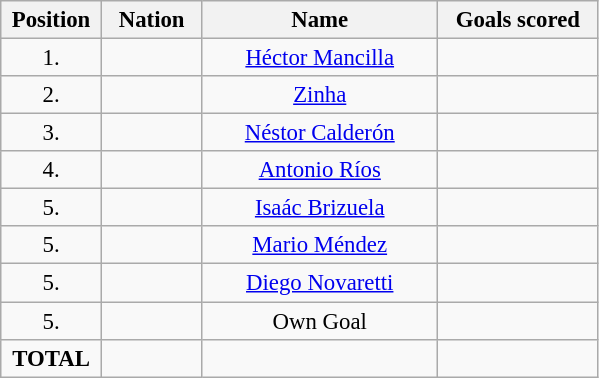<table class="wikitable" style="font-size: 95%; text-align: center;">
<tr>
<th width=60>Position</th>
<th width=60>Nation</th>
<th width=150>Name</th>
<th width=100>Goals scored</th>
</tr>
<tr>
<td>1.</td>
<td></td>
<td><a href='#'>Héctor Mancilla</a></td>
<td></td>
</tr>
<tr>
<td>2.</td>
<td></td>
<td><a href='#'>Zinha</a></td>
<td></td>
</tr>
<tr>
<td>3.</td>
<td></td>
<td><a href='#'>Néstor Calderón</a></td>
<td></td>
</tr>
<tr>
<td>4.</td>
<td></td>
<td><a href='#'>Antonio Ríos</a></td>
<td></td>
</tr>
<tr>
<td>5.</td>
<td></td>
<td><a href='#'>Isaác Brizuela</a></td>
<td></td>
</tr>
<tr>
<td>5.</td>
<td></td>
<td><a href='#'>Mario Méndez</a></td>
<td></td>
</tr>
<tr>
<td>5.</td>
<td></td>
<td><a href='#'>Diego Novaretti</a></td>
<td></td>
</tr>
<tr>
<td>5.</td>
<td></td>
<td>Own Goal</td>
<td></td>
</tr>
<tr>
<td><strong>TOTAL</strong></td>
<td></td>
<td></td>
<td></td>
</tr>
</table>
